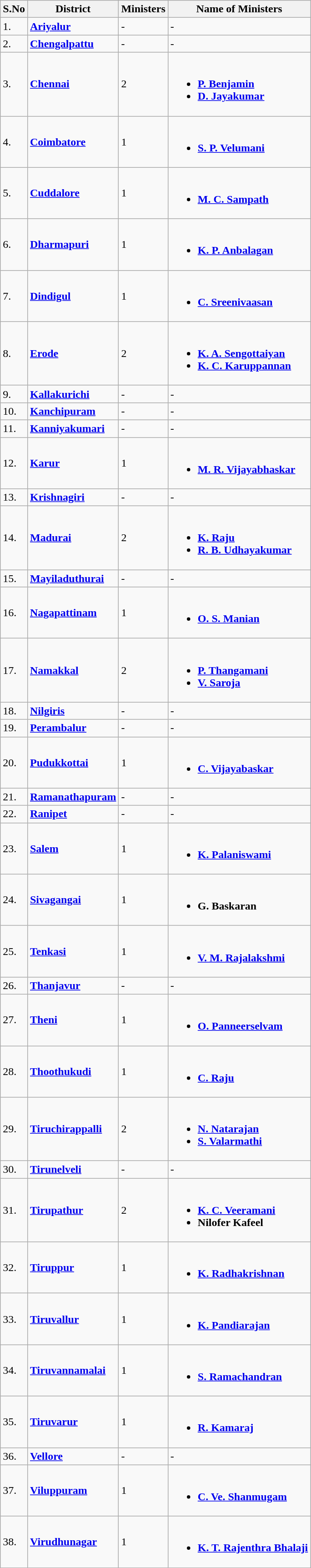<table class="wikitable">
<tr>
<th>S.No</th>
<th>District</th>
<th>Ministers</th>
<th>Name of Ministers</th>
</tr>
<tr>
<td>1.</td>
<td><a href='#'><strong>Ariyalur</strong></a></td>
<td>-</td>
<td>-</td>
</tr>
<tr>
<td>2.</td>
<td><a href='#'><strong>Chengalpattu</strong></a></td>
<td>-</td>
<td>-</td>
</tr>
<tr>
<td>3.</td>
<td><a href='#'><strong>Chennai</strong></a></td>
<td>2</td>
<td><br><ul><li><strong><a href='#'>P. Benjamin</a></strong></li><li><strong><a href='#'>D. Jayakumar</a></strong></li></ul></td>
</tr>
<tr>
<td>4.</td>
<td><a href='#'><strong>Coimbatore</strong></a></td>
<td>1</td>
<td><br><ul><li><strong><a href='#'>S. P. Velumani</a></strong></li></ul></td>
</tr>
<tr>
<td>5.</td>
<td><a href='#'><strong>Cuddalore</strong></a></td>
<td>1</td>
<td><br><ul><li><strong><a href='#'>M. C. Sampath</a></strong></li></ul></td>
</tr>
<tr>
<td>6.</td>
<td><a href='#'><strong>Dharmapuri</strong></a></td>
<td>1</td>
<td><br><ul><li><strong><a href='#'>K. P. Anbalagan</a></strong></li></ul></td>
</tr>
<tr>
<td>7.</td>
<td><a href='#'><strong>Dindigul</strong></a></td>
<td>1</td>
<td><br><ul><li><strong><a href='#'>C. Sreenivaasan</a></strong></li></ul></td>
</tr>
<tr>
<td>8.</td>
<td><a href='#'><strong>Erode</strong></a></td>
<td>2</td>
<td><br><ul><li><strong><a href='#'>K. A. Sengottaiyan</a></strong></li><li><strong><a href='#'>K. C. Karuppannan</a></strong></li></ul></td>
</tr>
<tr>
<td>9.</td>
<td><a href='#'><strong>Kallakurichi</strong></a></td>
<td>-</td>
<td>-</td>
</tr>
<tr>
<td>10.</td>
<td><a href='#'><strong>Kanchipuram</strong></a></td>
<td>-</td>
<td>-</td>
</tr>
<tr>
<td>11.</td>
<td><a href='#'><strong>Kanniyakumari</strong></a></td>
<td>-</td>
<td>-</td>
</tr>
<tr>
<td>12.</td>
<td><a href='#'><strong>Karur</strong></a></td>
<td>1</td>
<td><br><ul><li><strong><a href='#'>M. R. Vijayabhaskar</a></strong></li></ul></td>
</tr>
<tr>
<td>13.</td>
<td><a href='#'><strong>Krishnagiri</strong></a></td>
<td>-</td>
<td>-</td>
</tr>
<tr>
<td>14.</td>
<td><a href='#'><strong>Madurai</strong></a></td>
<td>2</td>
<td><br><ul><li><strong><a href='#'>K. Raju</a></strong></li><li><strong><a href='#'>R. B. Udhayakumar</a></strong></li></ul></td>
</tr>
<tr>
<td>15.</td>
<td><a href='#'><strong>Mayiladuthurai</strong></a></td>
<td>-</td>
<td>-</td>
</tr>
<tr>
<td>16.</td>
<td><a href='#'><strong>Nagapattinam</strong></a></td>
<td>1</td>
<td><br><ul><li><strong><a href='#'>O. S. Manian</a></strong></li></ul></td>
</tr>
<tr>
<td>17.</td>
<td><a href='#'><strong>Namakkal</strong></a></td>
<td>2</td>
<td><br><ul><li><strong><a href='#'>P. Thangamani</a></strong></li><li><strong><a href='#'>V. Saroja</a></strong></li></ul></td>
</tr>
<tr>
<td>18.</td>
<td><a href='#'><strong>Nilgiris</strong></a></td>
<td>-</td>
<td>-</td>
</tr>
<tr>
<td>19.</td>
<td><a href='#'><strong>Perambalur</strong></a></td>
<td>-</td>
<td>-</td>
</tr>
<tr>
<td>20.</td>
<td><a href='#'><strong>Pudukkottai</strong></a></td>
<td>1</td>
<td><br><ul><li><strong><a href='#'>C. Vijayabaskar</a></strong></li></ul></td>
</tr>
<tr>
<td>21.</td>
<td><a href='#'><strong>Ramanathapuram</strong></a></td>
<td>-</td>
<td>-</td>
</tr>
<tr>
<td>22.</td>
<td><a href='#'><strong>Ranipet</strong></a></td>
<td>-</td>
<td>-</td>
</tr>
<tr>
<td>23.</td>
<td><a href='#'><strong>Salem</strong></a></td>
<td>1</td>
<td><br><ul><li><strong><a href='#'>K. Palaniswami</a></strong></li></ul></td>
</tr>
<tr>
<td>24.</td>
<td><a href='#'><strong>Sivagangai</strong></a></td>
<td>1</td>
<td><br><ul><li><strong>G. Baskaran</strong></li></ul></td>
</tr>
<tr>
<td>25.</td>
<td><a href='#'><strong>Tenkasi</strong></a></td>
<td>1</td>
<td><br><ul><li><strong><a href='#'>V. M. Rajalakshmi</a></strong></li></ul></td>
</tr>
<tr>
<td>26.</td>
<td><a href='#'><strong>Thanjavur</strong></a></td>
<td>-</td>
<td>-</td>
</tr>
<tr>
<td>27.</td>
<td><a href='#'><strong>Theni</strong></a></td>
<td>1</td>
<td><br><ul><li><strong><a href='#'>O. Panneerselvam</a></strong></li></ul></td>
</tr>
<tr>
<td>28.</td>
<td><a href='#'><strong>Thoothukudi</strong></a></td>
<td>1</td>
<td><br><ul><li><strong><a href='#'>C. Raju</a></strong></li></ul></td>
</tr>
<tr>
<td>29.</td>
<td><a href='#'><strong>Tiruchirappalli</strong></a></td>
<td>2</td>
<td><br><ul><li><strong><a href='#'>N. Natarajan</a></strong></li><li><strong><a href='#'>S. Valarmathi</a></strong></li></ul></td>
</tr>
<tr>
<td>30.</td>
<td><a href='#'><strong>Tirunelveli</strong></a></td>
<td>-</td>
<td>-</td>
</tr>
<tr>
<td>31.</td>
<td><a href='#'><strong>Tirupathur</strong></a></td>
<td>2</td>
<td><br><ul><li><strong><a href='#'>K. C. Veeramani</a></strong></li><li><strong>Nilofer Kafeel</strong></li></ul></td>
</tr>
<tr>
<td>32.</td>
<td><a href='#'><strong>Tiruppur</strong></a></td>
<td>1</td>
<td><br><ul><li><strong><a href='#'>K. Radhakrishnan</a></strong></li></ul></td>
</tr>
<tr>
<td>33.</td>
<td><a href='#'><strong>Tiruvallur</strong></a></td>
<td>1</td>
<td><br><ul><li><strong><a href='#'>K. Pandiarajan</a></strong></li></ul></td>
</tr>
<tr>
<td>34.</td>
<td><a href='#'><strong>Tiruvannamalai</strong></a></td>
<td>1</td>
<td><br><ul><li><strong><a href='#'>S. Ramachandran</a></strong></li></ul></td>
</tr>
<tr>
<td>35.</td>
<td><a href='#'><strong>Tiruvarur</strong></a></td>
<td>1</td>
<td><br><ul><li><strong><a href='#'>R. Kamaraj</a></strong></li></ul></td>
</tr>
<tr>
<td>36.</td>
<td><a href='#'><strong>Vellore</strong></a></td>
<td>-</td>
<td>-</td>
</tr>
<tr>
<td>37.</td>
<td><a href='#'><strong>Viluppuram</strong></a></td>
<td>1</td>
<td><br><ul><li><strong><a href='#'>C. Ve. Shanmugam</a></strong></li></ul></td>
</tr>
<tr>
<td>38.</td>
<td><a href='#'><strong>Virudhunagar</strong></a></td>
<td>1</td>
<td><br><ul><li><strong><a href='#'>K. T. Rajenthra Bhalaji</a></strong></li></ul></td>
</tr>
</table>
